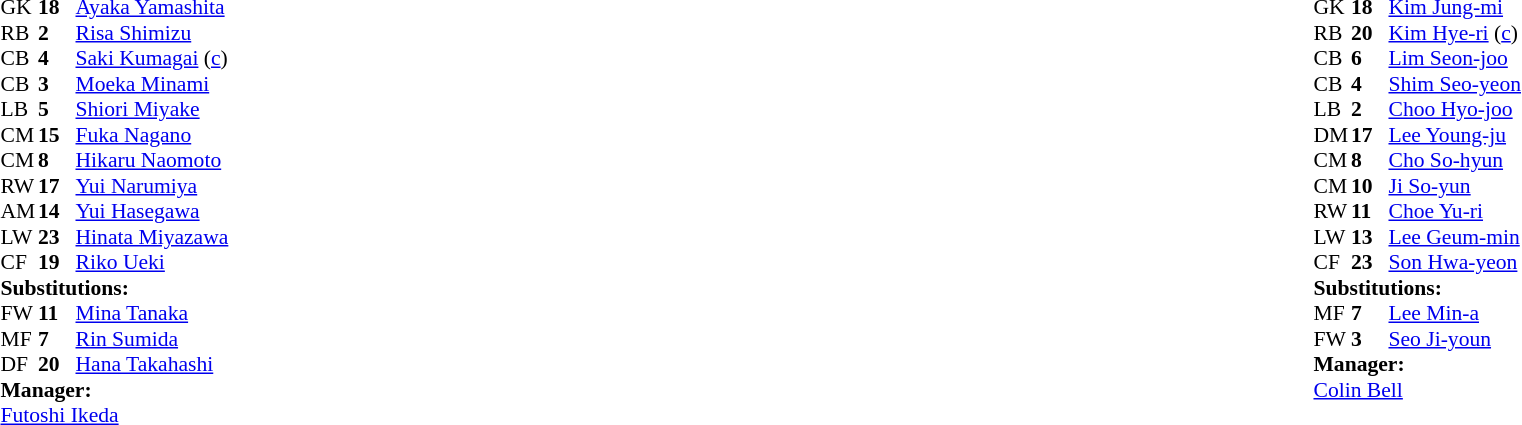<table width="100%">
<tr>
<td valign="top" width="50%"><br><table style="font-size:90%" cellspacing="0" cellpadding="0">
<tr>
<th width=25></th>
<th width=25></th>
</tr>
<tr>
<td>GK</td>
<td><strong>18</strong></td>
<td><a href='#'>Ayaka Yamashita</a></td>
</tr>
<tr>
<td>RB</td>
<td><strong>2</strong></td>
<td><a href='#'>Risa Shimizu</a></td>
</tr>
<tr>
<td>CB</td>
<td><strong>4</strong></td>
<td><a href='#'>Saki Kumagai</a> (<a href='#'>c</a>)</td>
</tr>
<tr>
<td>CB</td>
<td><strong>3</strong></td>
<td><a href='#'>Moeka Minami</a></td>
</tr>
<tr>
<td>LB</td>
<td><strong>5</strong></td>
<td><a href='#'>Shiori Miyake</a></td>
</tr>
<tr>
<td>CM</td>
<td><strong>15</strong></td>
<td><a href='#'>Fuka Nagano</a></td>
</tr>
<tr>
<td>CM</td>
<td><strong>8</strong></td>
<td><a href='#'>Hikaru Naomoto</a></td>
<td></td>
<td></td>
</tr>
<tr>
<td>RW</td>
<td><strong>17</strong></td>
<td><a href='#'>Yui Narumiya</a></td>
<td></td>
<td></td>
</tr>
<tr>
<td>AM</td>
<td><strong>14</strong></td>
<td><a href='#'>Yui Hasegawa</a></td>
</tr>
<tr>
<td>LW</td>
<td><strong>23</strong></td>
<td><a href='#'>Hinata Miyazawa</a></td>
</tr>
<tr>
<td>CF</td>
<td><strong>19</strong></td>
<td><a href='#'>Riko Ueki</a></td>
<td></td>
<td></td>
</tr>
<tr>
<td colspan=3><strong>Substitutions:</strong></td>
</tr>
<tr>
<td>FW</td>
<td><strong>11</strong></td>
<td><a href='#'>Mina Tanaka</a></td>
<td></td>
<td></td>
</tr>
<tr>
<td>MF</td>
<td><strong>7</strong></td>
<td><a href='#'>Rin Sumida</a></td>
<td></td>
<td></td>
</tr>
<tr>
<td>DF</td>
<td><strong>20</strong></td>
<td><a href='#'>Hana Takahashi</a></td>
<td></td>
<td></td>
</tr>
<tr>
<td colspan=3><strong>Manager:</strong></td>
</tr>
<tr>
<td colspan=3><a href='#'>Futoshi Ikeda</a></td>
</tr>
</table>
</td>
<td valign="top" width="50%"><br><table style="font-size:90%; margin:auto" cellspacing="0" cellpadding="0">
<tr>
<th width=25></th>
<th width=25></th>
</tr>
<tr>
<td>GK</td>
<td><strong>18</strong></td>
<td><a href='#'>Kim Jung-mi</a></td>
</tr>
<tr>
<td>RB</td>
<td><strong>20</strong></td>
<td><a href='#'>Kim Hye-ri</a> (<a href='#'>c</a>)</td>
</tr>
<tr>
<td>CB</td>
<td><strong>6</strong></td>
<td><a href='#'>Lim Seon-joo</a></td>
</tr>
<tr>
<td>CB</td>
<td><strong>4</strong></td>
<td><a href='#'>Shim Seo-yeon</a></td>
</tr>
<tr>
<td>LB</td>
<td><strong>2</strong></td>
<td><a href='#'>Choo Hyo-joo</a></td>
</tr>
<tr>
<td>DM</td>
<td><strong>17</strong></td>
<td><a href='#'>Lee Young-ju</a></td>
</tr>
<tr>
<td>CM</td>
<td><strong>8</strong></td>
<td><a href='#'>Cho So-hyun</a></td>
</tr>
<tr>
<td>CM</td>
<td><strong>10</strong></td>
<td><a href='#'>Ji So-yun</a></td>
</tr>
<tr>
<td>RW</td>
<td><strong>11</strong></td>
<td><a href='#'>Choe Yu-ri</a></td>
<td></td>
<td></td>
</tr>
<tr>
<td>LW</td>
<td><strong>13</strong></td>
<td><a href='#'>Lee Geum-min</a></td>
</tr>
<tr>
<td>CF</td>
<td><strong>23</strong></td>
<td><a href='#'>Son Hwa-yeon</a></td>
<td></td>
<td></td>
</tr>
<tr>
<td colspan=3><strong>Substitutions:</strong></td>
</tr>
<tr>
<td>MF</td>
<td><strong>7</strong></td>
<td><a href='#'>Lee Min-a</a></td>
<td></td>
<td></td>
</tr>
<tr>
<td>FW</td>
<td><strong>3</strong></td>
<td><a href='#'>Seo Ji-youn</a></td>
<td></td>
<td></td>
</tr>
<tr>
<td colspan=3><strong>Manager:</strong></td>
</tr>
<tr>
<td colspan=3> <a href='#'>Colin Bell</a></td>
</tr>
</table>
</td>
</tr>
</table>
